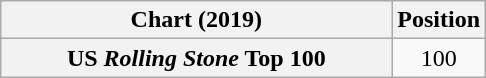<table class="wikitable sortable plainrowheaders" style="text-align:center">
<tr>
<th style="width: 190pt;">Chart (2019)</th>
<th>Position</th>
</tr>
<tr>
<th scope="row">US <em>Rolling Stone</em> Top 100</th>
<td>100</td>
</tr>
</table>
